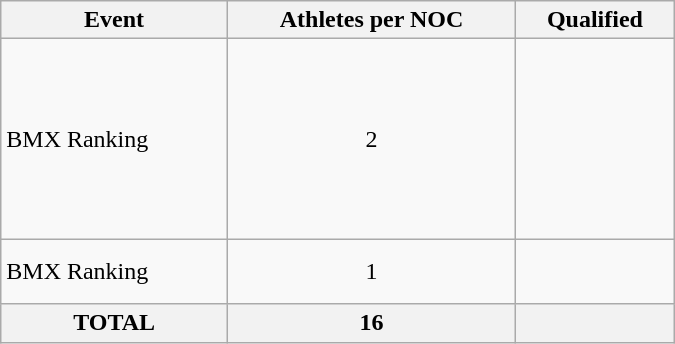<table class="wikitable" width=450>
<tr>
<th>Event</th>
<th>Athletes per NOC</th>
<th>Qualified</th>
</tr>
<tr>
<td>BMX Ranking</td>
<td align=center>2</td>
<td><br><br><br><br><br><br><br></td>
</tr>
<tr>
<td>BMX Ranking</td>
<td align=center>1</td>
<td><br><br></td>
</tr>
<tr>
<th>TOTAL</th>
<th colspan="1">16</th>
<th></th>
</tr>
</table>
